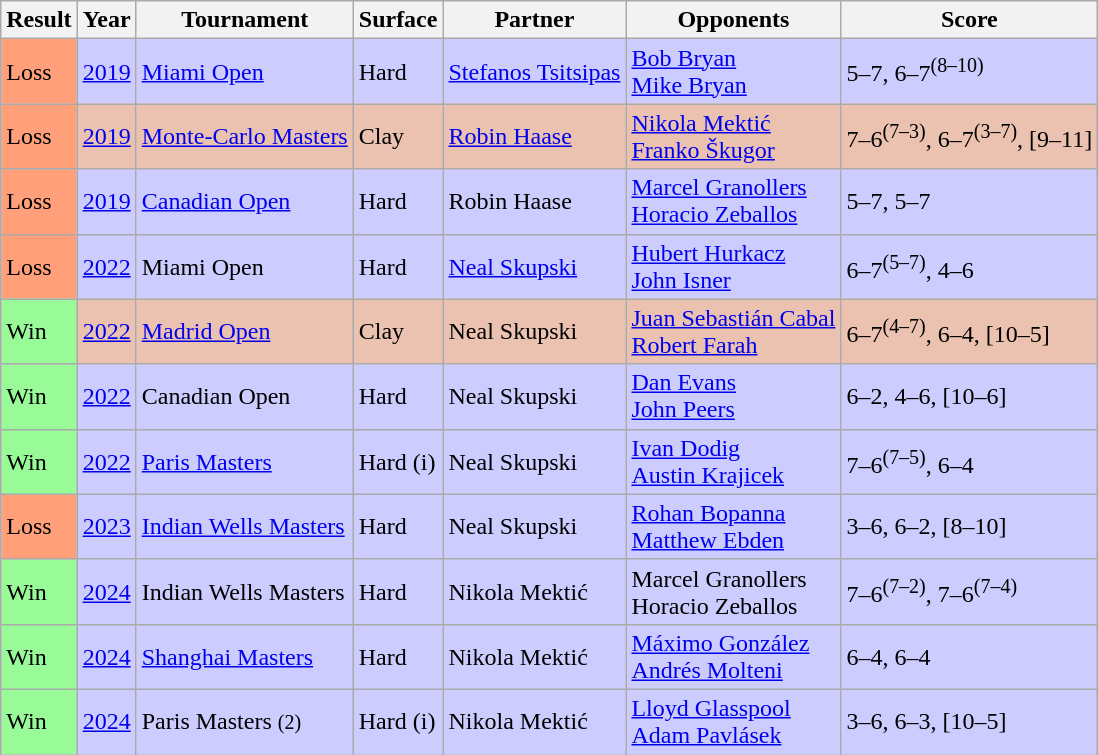<table class="sortable wikitable">
<tr>
<th style="width:40px">Result</th>
<th>Year</th>
<th>Tournament</th>
<th>Surface</th>
<th>Partner</th>
<th>Opponents</th>
<th class="unsortable">Score</th>
</tr>
<tr style="background:#ccf;">
<td style="background:#ffa07a;">Loss</td>
<td><a href='#'>2019</a></td>
<td><a href='#'>Miami Open</a></td>
<td>Hard</td>
<td> <a href='#'>Stefanos Tsitsipas</a></td>
<td> <a href='#'>Bob Bryan</a><br> <a href='#'>Mike Bryan</a></td>
<td>5–7, 6–7<sup>(8–10)</sup></td>
</tr>
<tr style="background:#ebc2af;">
<td style="background:#ffa07a;">Loss</td>
<td><a href='#'>2019</a></td>
<td><a href='#'>Monte-Carlo Masters</a></td>
<td>Clay</td>
<td> <a href='#'>Robin Haase</a></td>
<td> <a href='#'>Nikola Mektić</a><br> <a href='#'>Franko Škugor</a></td>
<td>7–6<sup>(7–3)</sup>, 6–7<sup>(3–7)</sup>, [9–11]</td>
</tr>
<tr style="background:#ccf;">
<td style="background:#ffa07a;">Loss</td>
<td><a href='#'>2019</a></td>
<td><a href='#'>Canadian Open</a></td>
<td>Hard</td>
<td> Robin Haase</td>
<td> <a href='#'>Marcel Granollers</a><br> <a href='#'>Horacio Zeballos</a></td>
<td>5–7, 5–7</td>
</tr>
<tr style="background:#ccf;">
<td style="background:#ffa07a;">Loss</td>
<td><a href='#'>2022</a></td>
<td>Miami Open</td>
<td>Hard</td>
<td> <a href='#'>Neal Skupski</a></td>
<td> <a href='#'>Hubert Hurkacz</a><br> <a href='#'>John Isner</a></td>
<td>6–7<sup>(5–7)</sup>, 4–6</td>
</tr>
<tr bgcolor=EBC2AF>
<td bgcolor=98FB98>Win</td>
<td><a href='#'>2022</a></td>
<td><a href='#'>Madrid Open</a></td>
<td>Clay</td>
<td> Neal Skupski</td>
<td> <a href='#'>Juan Sebastián Cabal</a><br> <a href='#'>Robert Farah</a></td>
<td>6–7<sup>(4–7)</sup>, 6–4, [10–5]</td>
</tr>
<tr style="background:#ccf;">
<td bgcolor=98FB98>Win</td>
<td><a href='#'>2022</a></td>
<td>Canadian Open</td>
<td>Hard</td>
<td> Neal Skupski</td>
<td> <a href='#'>Dan Evans</a><br> <a href='#'>John Peers</a></td>
<td>6–2, 4–6, [10–6]</td>
</tr>
<tr style="background:#ccf;">
<td bgcolor=98FB98>Win</td>
<td><a href='#'>2022</a></td>
<td><a href='#'>Paris Masters</a></td>
<td>Hard (i)</td>
<td> Neal Skupski</td>
<td> <a href='#'>Ivan Dodig</a><br> <a href='#'>Austin Krajicek</a></td>
<td>7–6<sup>(7–5)</sup>, 6–4</td>
</tr>
<tr style="background:#ccf;">
<td style="background:#ffa07a;">Loss</td>
<td><a href='#'>2023</a></td>
<td><a href='#'>Indian Wells Masters</a></td>
<td>Hard</td>
<td> Neal Skupski</td>
<td> <a href='#'>Rohan Bopanna</a><br> <a href='#'>Matthew Ebden</a></td>
<td>3–6, 6–2, [8–10]</td>
</tr>
<tr bgcolor=CCCCFF>
<td bgcolor=98FB98>Win</td>
<td><a href='#'>2024</a></td>
<td>Indian Wells Masters</td>
<td>Hard</td>
<td> Nikola Mektić</td>
<td> Marcel Granollers<br> Horacio Zeballos</td>
<td>7–6<sup>(7–2)</sup>, 7–6<sup>(7–4)</sup></td>
</tr>
<tr style="background:#ccf;">
<td bgcolor=98FB98>Win</td>
<td><a href='#'>2024</a></td>
<td><a href='#'>Shanghai Masters</a></td>
<td>Hard</td>
<td> Nikola Mektić</td>
<td> <a href='#'>Máximo González</a><br> <a href='#'>Andrés Molteni</a></td>
<td>6–4, 6–4</td>
</tr>
<tr style="background:#ccf;">
<td bgcolor=98FB98>Win</td>
<td><a href='#'>2024</a></td>
<td>Paris Masters <small>(2)</small></td>
<td>Hard (i)</td>
<td> Nikola Mektić</td>
<td> <a href='#'>Lloyd Glasspool</a><br> <a href='#'>Adam Pavlásek</a></td>
<td>3–6, 6–3, [10–5]</td>
</tr>
</table>
